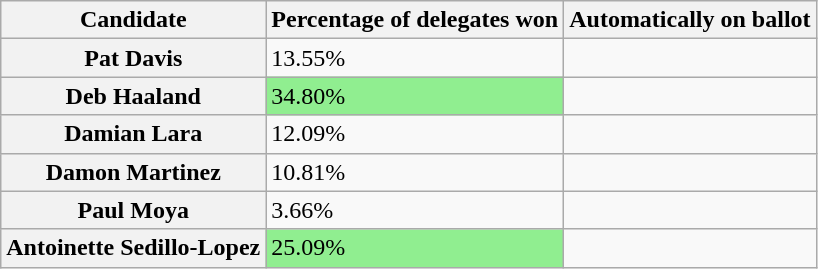<table class="wikitable">
<tr valign= bottom>
<th>Candidate</th>
<th>Percentage of delegates won</th>
<th>Automatically on ballot</th>
</tr>
<tr>
<th>Pat Davis</th>
<td>13.55%</td>
<td></td>
</tr>
<tr>
<th>Deb Haaland</th>
<td bgcolor=lightgreen>34.80%</td>
<td></td>
</tr>
<tr>
<th>Damian Lara</th>
<td>12.09%</td>
<td></td>
</tr>
<tr>
<th>Damon Martinez</th>
<td>10.81%</td>
<td></td>
</tr>
<tr>
<th>Paul Moya</th>
<td>3.66%</td>
<td></td>
</tr>
<tr>
<th>Antoinette Sedillo-Lopez</th>
<td bgcolor=lightgreen>25.09%</td>
<td></td>
</tr>
</table>
